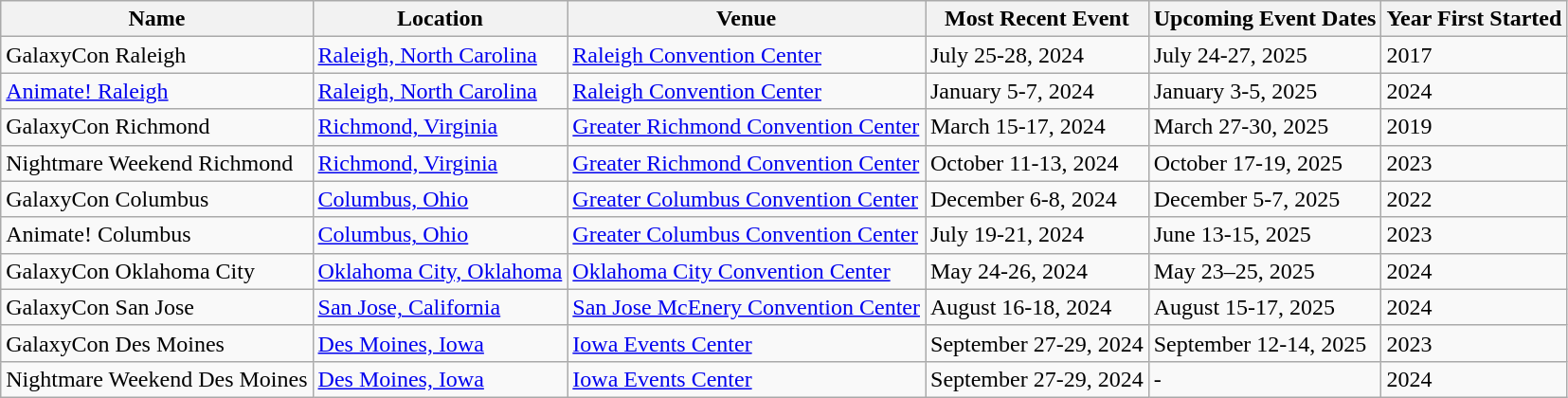<table class="wikitable sortable">
<tr>
<th>Name</th>
<th>Location</th>
<th>Venue</th>
<th>Most Recent Event</th>
<th>Upcoming Event Dates</th>
<th>Year First Started</th>
</tr>
<tr>
<td>GalaxyCon Raleigh</td>
<td><a href='#'>Raleigh, North Carolina</a></td>
<td><a href='#'>Raleigh Convention Center</a></td>
<td>July 25-28, 2024</td>
<td>July 24-27, 2025</td>
<td>2017</td>
</tr>
<tr>
<td><a href='#'>Animate! Raleigh</a></td>
<td><a href='#'>Raleigh, North Carolina</a></td>
<td><a href='#'>Raleigh Convention Center</a></td>
<td>January 5-7, 2024</td>
<td>January 3-5, 2025</td>
<td>2024</td>
</tr>
<tr>
<td>GalaxyCon Richmond</td>
<td><a href='#'>Richmond, Virginia</a></td>
<td><a href='#'>Greater Richmond Convention Center</a></td>
<td>March 15-17, 2024</td>
<td>March 27-30, 2025</td>
<td>2019</td>
</tr>
<tr>
<td>Nightmare Weekend Richmond</td>
<td><a href='#'>Richmond, Virginia</a></td>
<td><a href='#'>Greater Richmond Convention Center</a></td>
<td>October 11-13, 2024</td>
<td>October 17-19, 2025</td>
<td>2023</td>
</tr>
<tr>
<td>GalaxyCon Columbus</td>
<td><a href='#'>Columbus, Ohio</a></td>
<td><a href='#'>Greater Columbus Convention Center</a></td>
<td>December 6-8, 2024</td>
<td>December 5-7, 2025</td>
<td>2022</td>
</tr>
<tr>
<td>Animate! Columbus</td>
<td><a href='#'>Columbus, Ohio</a></td>
<td><a href='#'>Greater Columbus Convention Center</a></td>
<td>July 19-21, 2024</td>
<td>June 13-15, 2025</td>
<td>2023</td>
</tr>
<tr>
<td>GalaxyCon Oklahoma City</td>
<td><a href='#'>Oklahoma City, Oklahoma</a></td>
<td><a href='#'>Oklahoma City Convention Center</a></td>
<td>May 24-26, 2024</td>
<td>May 23–25, 2025</td>
<td>2024</td>
</tr>
<tr>
<td>GalaxyCon San Jose</td>
<td><a href='#'>San Jose, California</a></td>
<td><a href='#'>San Jose McEnery Convention Center</a></td>
<td>August 16-18, 2024</td>
<td>August 15-17, 2025</td>
<td>2024</td>
</tr>
<tr>
<td>GalaxyCon Des Moines</td>
<td><a href='#'>Des Moines, Iowa</a></td>
<td><a href='#'>Iowa Events Center</a></td>
<td>September 27-29, 2024</td>
<td>September 12-14, 2025</td>
<td>2023</td>
</tr>
<tr>
<td>Nightmare Weekend Des Moines</td>
<td><a href='#'>Des Moines, Iowa</a></td>
<td><a href='#'>Iowa Events Center</a></td>
<td>September 27-29, 2024</td>
<td>-</td>
<td>2024</td>
</tr>
</table>
